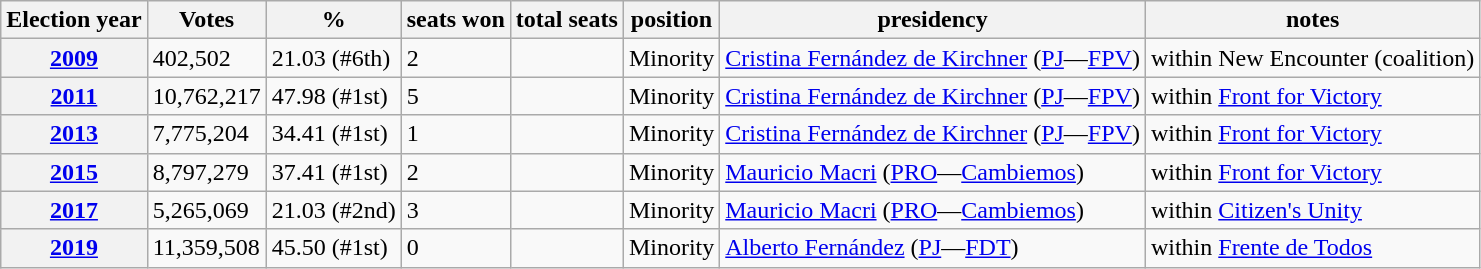<table class="wikitable">
<tr>
<th>Election year</th>
<th>Votes</th>
<th>%</th>
<th>seats won</th>
<th>total seats</th>
<th>position</th>
<th>presidency</th>
<th>notes</th>
</tr>
<tr>
<th><a href='#'>2009</a></th>
<td>402,502</td>
<td>21.03 (#6th)</td>
<td>2</td>
<td></td>
<td>Minority</td>
<td><a href='#'>Cristina Fernández de Kirchner</a> (<a href='#'>PJ</a>—<a href='#'>FPV</a>)</td>
<td>within New Encounter (coalition)</td>
</tr>
<tr>
<th><a href='#'>2011</a></th>
<td>10,762,217</td>
<td>47.98 (#1st)</td>
<td>5</td>
<td></td>
<td>Minority</td>
<td><a href='#'>Cristina Fernández de Kirchner</a> (<a href='#'>PJ</a>—<a href='#'>FPV</a>)</td>
<td>within <a href='#'>Front for Victory</a></td>
</tr>
<tr>
<th><a href='#'>2013</a></th>
<td>7,775,204</td>
<td>34.41 (#1st)</td>
<td>1</td>
<td></td>
<td>Minority</td>
<td><a href='#'>Cristina Fernández de Kirchner</a> (<a href='#'>PJ</a>—<a href='#'>FPV</a>)</td>
<td>within <a href='#'>Front for Victory</a></td>
</tr>
<tr>
<th><a href='#'>2015</a></th>
<td>8,797,279</td>
<td>37.41 (#1st)</td>
<td>2</td>
<td></td>
<td>Minority</td>
<td><a href='#'>Mauricio Macri</a> (<a href='#'>PRO</a>—<a href='#'>Cambiemos</a>)</td>
<td>within <a href='#'>Front for Victory</a></td>
</tr>
<tr>
<th><a href='#'>2017</a></th>
<td>5,265,069</td>
<td>21.03 (#2nd)</td>
<td>3</td>
<td></td>
<td>Minority</td>
<td><a href='#'>Mauricio Macri</a> (<a href='#'>PRO</a>—<a href='#'>Cambiemos</a>)</td>
<td>within <a href='#'>Citizen's Unity</a></td>
</tr>
<tr>
<th><a href='#'>2019</a></th>
<td>11,359,508</td>
<td>45.50 (#1st)</td>
<td>0</td>
<td></td>
<td>Minority</td>
<td><a href='#'>Alberto Fernández</a> (<a href='#'>PJ</a>—<a href='#'>FDT</a>)</td>
<td>within <a href='#'>Frente de Todos</a></td>
</tr>
</table>
